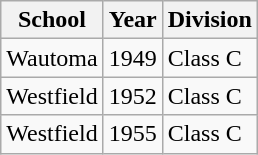<table class="wikitable">
<tr>
<th>School</th>
<th>Year</th>
<th>Division</th>
</tr>
<tr>
<td>Wautoma</td>
<td>1949</td>
<td>Class C</td>
</tr>
<tr>
<td>Westfield</td>
<td>1952</td>
<td>Class C</td>
</tr>
<tr>
<td>Westfield</td>
<td>1955</td>
<td>Class C</td>
</tr>
</table>
